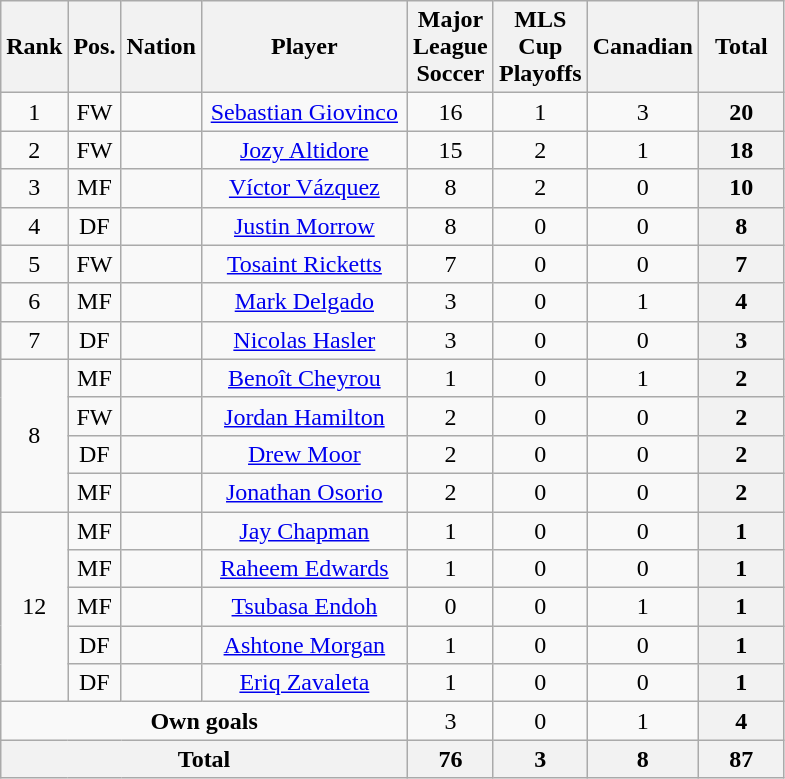<table class="wikitable sortable" style="font-size:100%; text-align:center">
<tr>
<th width=15>Rank</th>
<th width=15>Pos.</th>
<th width=15>Nation</th>
<th width=130>Player</th>
<th width=50>Major League Soccer</th>
<th width=50>MLS Cup Playoffs</th>
<th width=50>Canadian </th>
<th width=50>Total</th>
</tr>
<tr>
<td>1</td>
<td>FW</td>
<td></td>
<td><a href='#'>Sebastian Giovinco</a></td>
<td>16</td>
<td>1</td>
<td>3</td>
<th>20</th>
</tr>
<tr>
<td>2</td>
<td>FW</td>
<td></td>
<td><a href='#'>Jozy Altidore</a></td>
<td>15</td>
<td>2</td>
<td>1</td>
<th>18</th>
</tr>
<tr>
<td>3</td>
<td>MF</td>
<td></td>
<td><a href='#'>Víctor Vázquez</a></td>
<td>8</td>
<td>2</td>
<td>0</td>
<th>10</th>
</tr>
<tr>
<td>4</td>
<td>DF</td>
<td></td>
<td><a href='#'>Justin Morrow</a></td>
<td>8</td>
<td>0</td>
<td>0</td>
<th>8</th>
</tr>
<tr>
<td>5</td>
<td>FW</td>
<td></td>
<td><a href='#'>Tosaint Ricketts</a></td>
<td>7</td>
<td>0</td>
<td>0</td>
<th>7</th>
</tr>
<tr>
<td>6</td>
<td>MF</td>
<td></td>
<td><a href='#'>Mark Delgado</a></td>
<td>3</td>
<td>0</td>
<td>1</td>
<th>4</th>
</tr>
<tr>
<td>7</td>
<td>DF</td>
<td></td>
<td><a href='#'>Nicolas Hasler</a></td>
<td>3</td>
<td>0</td>
<td>0</td>
<th>3</th>
</tr>
<tr>
<td rowspan=4>8</td>
<td>MF</td>
<td></td>
<td><a href='#'>Benoît Cheyrou</a></td>
<td>1</td>
<td>0</td>
<td>1</td>
<th>2</th>
</tr>
<tr>
<td>FW</td>
<td></td>
<td><a href='#'>Jordan Hamilton</a></td>
<td>2</td>
<td>0</td>
<td>0</td>
<th>2</th>
</tr>
<tr>
<td>DF</td>
<td></td>
<td><a href='#'>Drew Moor</a></td>
<td>2</td>
<td>0</td>
<td>0</td>
<th>2</th>
</tr>
<tr>
<td>MF</td>
<td></td>
<td><a href='#'>Jonathan Osorio</a></td>
<td>2</td>
<td>0</td>
<td>0</td>
<th>2</th>
</tr>
<tr>
<td rowspan=5>12</td>
<td>MF</td>
<td></td>
<td><a href='#'>Jay Chapman</a></td>
<td>1</td>
<td>0</td>
<td>0</td>
<th>1</th>
</tr>
<tr>
<td>MF</td>
<td></td>
<td><a href='#'>Raheem Edwards</a></td>
<td>1</td>
<td>0</td>
<td>0</td>
<th>1</th>
</tr>
<tr>
<td>MF</td>
<td></td>
<td><a href='#'>Tsubasa Endoh</a></td>
<td>0</td>
<td>0</td>
<td>1</td>
<th>1</th>
</tr>
<tr>
<td>DF</td>
<td></td>
<td><a href='#'>Ashtone Morgan</a></td>
<td>1</td>
<td>0</td>
<td>0</td>
<th>1</th>
</tr>
<tr>
<td>DF</td>
<td></td>
<td><a href='#'>Eriq Zavaleta</a></td>
<td>1</td>
<td>0</td>
<td>0</td>
<th>1</th>
</tr>
<tr>
<td colspan="4"><strong>Own goals</strong></td>
<td>3</td>
<td>0</td>
<td>1</td>
<th>4</th>
</tr>
<tr>
<th colspan=4><strong>Total</strong></th>
<th>76</th>
<th>3</th>
<th>8</th>
<th>87</th>
</tr>
</table>
